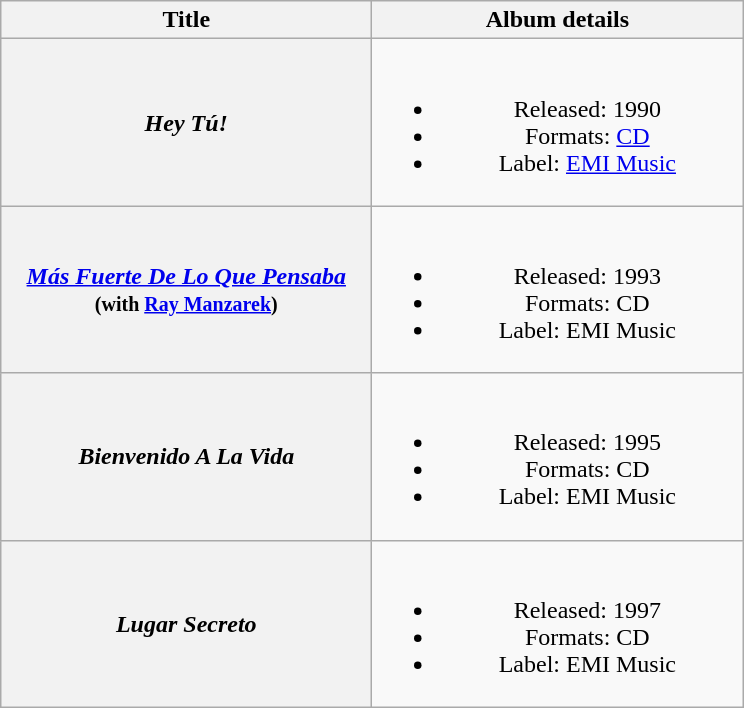<table class="wikitable plainrowheaders" style="text-align:center;">
<tr>
<th scope="col" style="width:15em;">Title</th>
<th scope="col" style="width:15em;">Album details</th>
</tr>
<tr>
<th scope="row"><em>Hey Tú!</em></th>
<td><br><ul><li>Released: 1990</li><li>Formats: <a href='#'>CD</a></li><li>Label: <a href='#'>EMI Music</a></li></ul></td>
</tr>
<tr>
<th scope="row"><em><a href='#'>Más Fuerte De Lo Que Pensaba</a></em> <br><small>(with <a href='#'>Ray Manzarek</a>)</small></th>
<td><br><ul><li>Released: 1993</li><li>Formats: CD</li><li>Label: EMI Music</li></ul></td>
</tr>
<tr>
<th scope="row"><em>Bienvenido A La Vida</em></th>
<td><br><ul><li>Released: 1995</li><li>Formats: CD</li><li>Label: EMI Music</li></ul></td>
</tr>
<tr>
<th scope="row"><em>Lugar Secreto</em></th>
<td><br><ul><li>Released: 1997</li><li>Formats: CD</li><li>Label: EMI Music</li></ul></td>
</tr>
</table>
